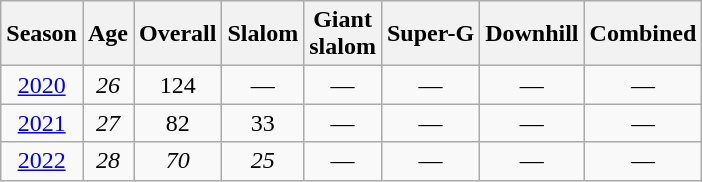<table class=wikitable style="text-align:center">
<tr>
<th>Season</th>
<th>Age</th>
<th>Overall</th>
<th>Slalom</th>
<th>Giant<br>slalom</th>
<th>Super-G</th>
<th>Downhill</th>
<th>Combined</th>
</tr>
<tr>
<td><a href='#'>2020</a></td>
<td><em>26</em></td>
<td>124</td>
<td>—</td>
<td>—</td>
<td>—</td>
<td>—</td>
<td>—</td>
</tr>
<tr>
<td><a href='#'>2021</a></td>
<td><em>27</em></td>
<td>82</td>
<td>33</td>
<td>—</td>
<td>—</td>
<td>—</td>
<td>—</td>
</tr>
<tr>
<td><a href='#'>2022</a></td>
<td><em>28</em></td>
<td><em>70</em></td>
<td><em>25</em></td>
<td>—</td>
<td>—</td>
<td>—</td>
<td>—</td>
</tr>
</table>
